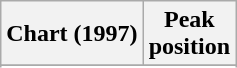<table class="wikitable sortable plainrowheaders" style="text-align:center">
<tr>
<th scope="col">Chart (1997)</th>
<th scope="col">Peak<br> position</th>
</tr>
<tr>
</tr>
<tr>
</tr>
<tr>
</tr>
</table>
